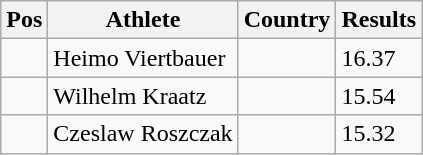<table class="wikitable">
<tr>
<th>Pos</th>
<th>Athlete</th>
<th>Country</th>
<th>Results</th>
</tr>
<tr>
<td align="center"></td>
<td>Heimo Viertbauer</td>
<td></td>
<td>16.37</td>
</tr>
<tr>
<td align="center"></td>
<td>Wilhelm Kraatz</td>
<td></td>
<td>15.54</td>
</tr>
<tr>
<td align="center"></td>
<td>Czeslaw Roszczak</td>
<td></td>
<td>15.32</td>
</tr>
</table>
